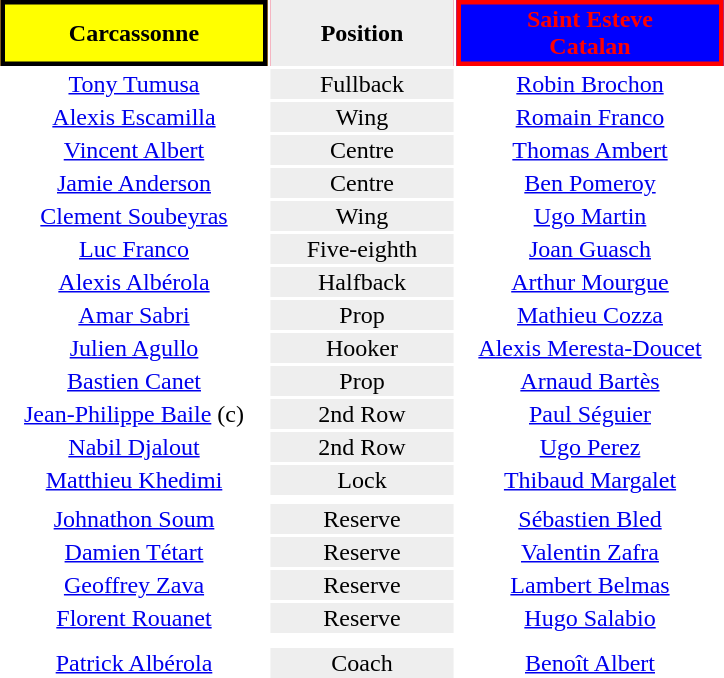<table style="margin: 1em auto 1em auto">
<tr style="background:#f03;">
<th align="centre" style="width:170px; border:3px solid black; background:yellow; color:balck">Carcassonne</th>
<th style="width:120px; text-align:center; background:#eee; color:black;">Position</th>
<th align="centre" style="width:170px; border:3px solid red; background:blue; color:red">Saint Esteve<br>Catalan</th>
</tr>
<tr style="text-align:center;">
<td><a href='#'>Tony Tumusa</a></td>
<td style="text-align:center; background:#eee;">Fullback</td>
<td><a href='#'>Robin Brochon</a></td>
</tr>
<tr style="text-align:center;">
<td><a href='#'>Alexis Escamilla</a></td>
<td style="background:#eee;">Wing</td>
<td><a href='#'>Romain Franco</a></td>
</tr>
<tr style="text-align:center;">
<td><a href='#'>Vincent Albert</a></td>
<td style="text-align:center; background:#eee;">Centre</td>
<td><a href='#'>Thomas Ambert</a></td>
</tr>
<tr style="text-align:center;">
<td><a href='#'>Jamie Anderson</a></td>
<td style="background:#eee;">Centre</td>
<td><a href='#'>Ben Pomeroy</a></td>
</tr>
<tr style="text-align:center;">
<td><a href='#'>Clement Soubeyras</a></td>
<td style="text-align:center; background:#eee;">Wing</td>
<td><a href='#'>Ugo Martin</a></td>
</tr>
<tr style="text-align:center;">
<td><a href='#'>Luc Franco</a></td>
<td style="background:#eee;">Five-eighth</td>
<td><a href='#'>Joan Guasch</a></td>
</tr>
<tr style="text-align:center;">
<td><a href='#'>Alexis Albérola</a></td>
<td style="background:#eee;">Halfback</td>
<td><a href='#'>Arthur Mourgue</a></td>
</tr>
<tr style="text-align:center;">
<td><a href='#'>Amar Sabri</a></td>
<td style="background:#eee;">Prop</td>
<td><a href='#'>Mathieu Cozza</a></td>
</tr>
<tr style="text-align:center;">
<td><a href='#'>Julien Agullo</a></td>
<td style="background:#eee;">Hooker</td>
<td><a href='#'>Alexis Meresta-Doucet</a></td>
</tr>
<tr style="text-align:center;">
<td><a href='#'>Bastien Canet</a></td>
<td style="background:#eee;">Prop</td>
<td><a href='#'>Arnaud Bartès</a></td>
</tr>
<tr style="text-align:center;">
<td><a href='#'>Jean-Philippe Baile</a> (c)</td>
<td style="background:#eee;">2nd Row</td>
<td><a href='#'>Paul Séguier</a></td>
</tr>
<tr style="text-align:center;">
<td><a href='#'>Nabil Djalout</a></td>
<td style="background:#eee;">2nd Row</td>
<td><a href='#'>Ugo Perez</a></td>
</tr>
<tr style="text-align:center;">
<td><a href='#'>Matthieu Khedimi</a></td>
<td style="background:#eee;">Lock</td>
<td><a href='#'>Thibaud Margalet</a></td>
</tr>
<tr>
<td></td>
<td></td>
</tr>
<tr style="text-align:center;">
<td><a href='#'>Johnathon Soum</a></td>
<td style="background:#eee;">Reserve</td>
<td><a href='#'>Sébastien Bled</a></td>
</tr>
<tr style="text-align:center;">
<td><a href='#'>Damien Tétart</a></td>
<td style="background:#eee;">Reserve</td>
<td><a href='#'>Valentin Zafra</a></td>
</tr>
<tr style="text-align:center;">
<td><a href='#'>Geoffrey Zava</a></td>
<td style="background:#eee;">Reserve</td>
<td><a href='#'>Lambert Belmas</a></td>
</tr>
<tr style="text-align:center;">
<td><a href='#'>Florent Rouanet</a></td>
<td style="background:#eee;">Reserve</td>
<td><a href='#'>Hugo Salabio</a></td>
</tr>
<tr>
<td></td>
</tr>
<tr>
<td></td>
</tr>
<tr style="text-align:center;">
<td><a href='#'>Patrick Albérola</a></td>
<td style="background:#eee;">Coach</td>
<td><a href='#'>Benoît Albert</a></td>
</tr>
</table>
